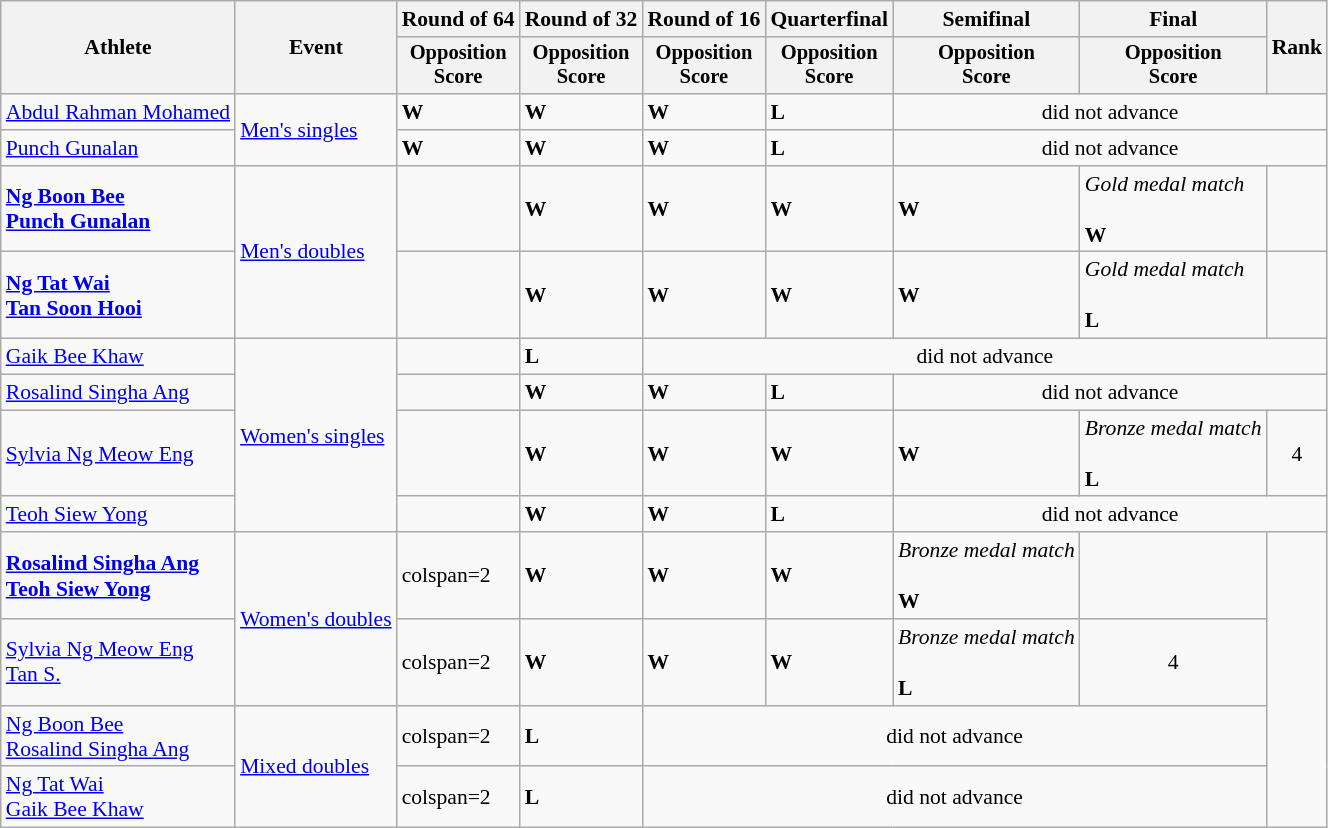<table class="wikitable" style="font-size:90%">
<tr>
<th rowspan=2>Athlete</th>
<th rowspan=2>Event</th>
<th>Round of 64</th>
<th>Round of 32</th>
<th>Round of 16</th>
<th>Quarterfinal</th>
<th>Semifinal</th>
<th>Final</th>
<th rowspan=2>Rank</th>
</tr>
<tr style="font-size:95%">
<th>Opposition<br>Score</th>
<th>Opposition<br>Score</th>
<th>Opposition<br>Score</th>
<th>Opposition<br>Score</th>
<th>Opposition<br>Score</th>
<th>Opposition<br>Score</th>
</tr>
<tr>
<td><a href='#'>Abdul Rahman Mohamed</a></td>
<td rowspan=2><a href='#'>Men's singles</a></td>
<td><strong>W</strong></td>
<td><strong>W</strong></td>
<td><strong>W</strong></td>
<td><strong>L</strong></td>
<td align=center colspan=3>did not advance</td>
</tr>
<tr>
<td><a href='#'>Punch Gunalan</a></td>
<td><strong>W</strong></td>
<td><strong>W</strong></td>
<td><strong>W</strong></td>
<td><strong>L</strong></td>
<td align=center colspan=3>did not advance</td>
</tr>
<tr>
<td><strong><a href='#'>Ng Boon Bee</a><br><a href='#'>Punch Gunalan</a></strong></td>
<td rowspan=2><a href='#'>Men's doubles</a></td>
<td></td>
<td><strong>W</strong></td>
<td><strong>W</strong></td>
<td><strong>W</strong></td>
<td><strong>W</strong></td>
<td><em>Gold medal match</em><br><br><strong>W</strong></td>
<td align=center></td>
</tr>
<tr>
<td><strong><a href='#'>Ng Tat Wai</a><br><a href='#'>Tan Soon Hooi</a></strong></td>
<td></td>
<td><strong>W</strong></td>
<td><strong>W</strong></td>
<td><strong>W</strong></td>
<td><strong>W</strong></td>
<td><em>Gold medal match</em><br><br><strong>L</strong></td>
<td align=center></td>
</tr>
<tr>
<td><a href='#'>Gaik Bee Khaw</a></td>
<td rowspan=4><a href='#'>Women's singles</a></td>
<td></td>
<td><strong>L</strong></td>
<td align=center colspan=5>did not advance</td>
</tr>
<tr>
<td><a href='#'>Rosalind Singha Ang</a></td>
<td></td>
<td><strong>W</strong></td>
<td><strong>W</strong></td>
<td><strong>L</strong></td>
<td align=center colspan=3>did not advance</td>
</tr>
<tr>
<td><a href='#'>Sylvia Ng Meow Eng</a></td>
<td></td>
<td><strong>W</strong></td>
<td><strong>W</strong></td>
<td><strong>W</strong></td>
<td><strong>W</strong></td>
<td><em>Bronze medal match</em><br><br><strong>L</strong></td>
<td align=center>4</td>
</tr>
<tr>
<td><a href='#'>Teoh Siew Yong</a></td>
<td></td>
<td><strong>W</strong></td>
<td><strong>W</strong></td>
<td><strong>L</strong></td>
<td align=center colspan=3>did not advance</td>
</tr>
<tr>
<td><strong><a href='#'>Rosalind Singha Ang</a><br><a href='#'>Teoh Siew Yong</a></strong></td>
<td rowspan=2><a href='#'>Women's doubles</a></td>
<td>colspan=2 </td>
<td><strong>W</strong></td>
<td><strong>W</strong></td>
<td><strong>W</strong></td>
<td><em>Bronze medal match</em><br><br><strong>W</strong></td>
<td align=center></td>
</tr>
<tr>
<td><a href='#'>Sylvia Ng Meow Eng</a><br><a href='#'>Tan S.</a></td>
<td>colspan=2 </td>
<td><strong>W</strong></td>
<td><strong>W</strong></td>
<td><strong>W</strong></td>
<td><em>Bronze medal match</em><br><br><strong>L</strong></td>
<td align=center>4</td>
</tr>
<tr>
<td><a href='#'>Ng Boon Bee</a><br><a href='#'>Rosalind Singha Ang</a></td>
<td rowspan=2><a href='#'>Mixed doubles</a></td>
<td>colspan=2 </td>
<td><strong>L</strong></td>
<td align=center colspan=4>did not advance</td>
</tr>
<tr>
<td><a href='#'>Ng Tat Wai</a><br><a href='#'>Gaik Bee Khaw</a></td>
<td>colspan=2 </td>
<td><strong>L</strong></td>
<td align=center colspan=4>did not advance</td>
</tr>
</table>
